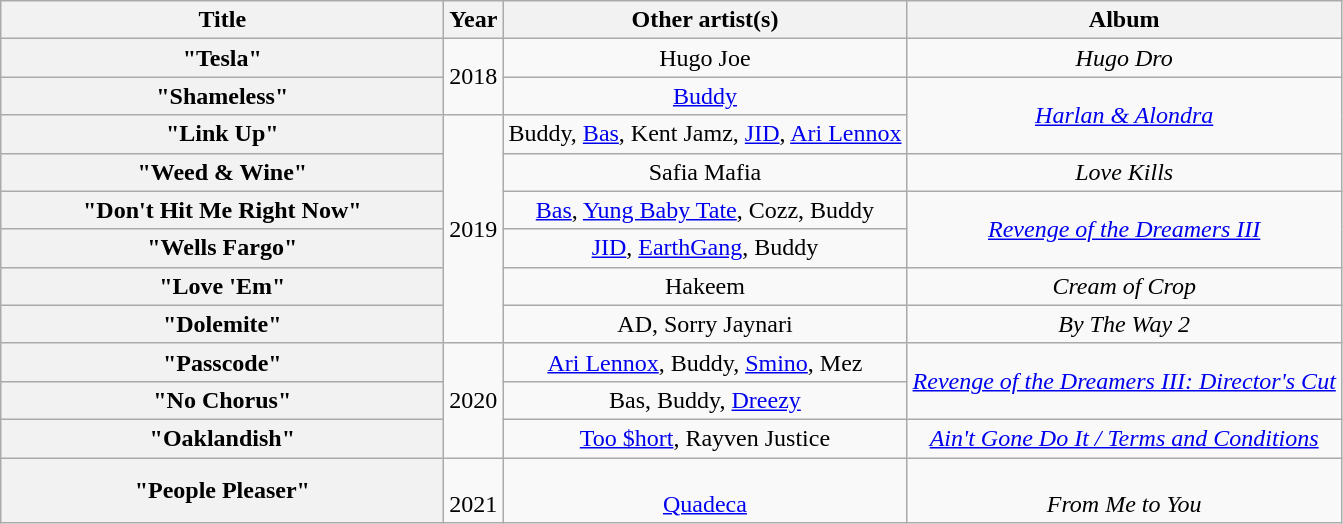<table class="wikitable plainrowheaders" style="text-align:center;">
<tr>
<th scope="col" style="width:18em;">Title</th>
<th scope="col">Year</th>
<th scope="col">Other artist(s)</th>
<th scope="col">Album</th>
</tr>
<tr>
<th scope="row">"Tesla"</th>
<td rowspan="2">2018</td>
<td>Hugo Joe</td>
<td><em>Hugo Dro</em></td>
</tr>
<tr>
<th scope="row">"Shameless"</th>
<td><a href='#'>Buddy</a></td>
<td rowspan="2"><em><a href='#'>Harlan & Alondra</a></em></td>
</tr>
<tr>
<th scope="row">"Link Up"</th>
<td rowspan="6">2019</td>
<td>Buddy, <a href='#'>Bas</a>, Kent Jamz, <a href='#'>JID</a>, <a href='#'>Ari Lennox</a></td>
</tr>
<tr>
<th scope="row">"Weed & Wine"</th>
<td>Safia Mafia</td>
<td><em>Love Kills</em></td>
</tr>
<tr>
<th scope="row">"Don't Hit Me Right Now"</th>
<td><a href='#'>Bas</a>, <a href='#'>Yung Baby Tate</a>, Cozz, Buddy</td>
<td rowspan="2"><em><a href='#'>Revenge of the Dreamers III</a></em></td>
</tr>
<tr>
<th scope="row">"Wells Fargo"</th>
<td><a href='#'>JID</a>, <a href='#'>EarthGang</a>, Buddy</td>
</tr>
<tr>
<th scope="row">"Love 'Em"</th>
<td>Hakeem</td>
<td><em>Cream of Crop</em></td>
</tr>
<tr>
<th scope="row">"Dolemite"</th>
<td>AD, Sorry Jaynari</td>
<td><em>By The Way 2</em></td>
</tr>
<tr>
<th scope="row">"Passcode"</th>
<td rowspan="3">2020</td>
<td><a href='#'>Ari Lennox</a>, Buddy, <a href='#'>Smino</a>, Mez</td>
<td rowspan="2"><em><a href='#'>Revenge of the Dreamers III: Director's Cut</a></em></td>
</tr>
<tr>
<th scope="row">"No Chorus"</th>
<td>Bas, Buddy, <a href='#'>Dreezy</a></td>
</tr>
<tr>
<th scope="row">"Oaklandish"</th>
<td><a href='#'>Too $hort</a>, Rayven Justice</td>
<td><em><a href='#'>Ain't Gone Do It / Terms and Conditions</a></em></td>
</tr>
<tr>
<th scope="row">"People Pleaser"</th>
<td><br>2021</td>
<td><br><a href='#'>Quadeca</a></td>
<td><br><em>From Me to You</em></td>
</tr>
</table>
